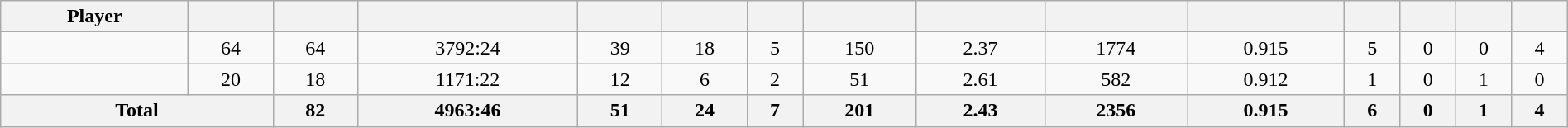<table class="wikitable sortable" style="width:100%; text-align:center;">
<tr>
<th>Player</th>
<th></th>
<th></th>
<th></th>
<th></th>
<th></th>
<th></th>
<th></th>
<th></th>
<th></th>
<th></th>
<th></th>
<th></th>
<th></th>
<th></th>
</tr>
<tr>
<td></td>
<td>64</td>
<td>64</td>
<td>3792:24</td>
<td>39</td>
<td>18</td>
<td>5</td>
<td>150</td>
<td>2.37</td>
<td>1774</td>
<td>0.915</td>
<td>5</td>
<td>0</td>
<td>0</td>
<td>4</td>
</tr>
<tr>
<td></td>
<td>20</td>
<td>18</td>
<td>1171:22</td>
<td>12</td>
<td>6</td>
<td>2</td>
<td>51</td>
<td>2.61</td>
<td>582</td>
<td>0.912</td>
<td>1</td>
<td>0</td>
<td>1</td>
<td>0</td>
</tr>
<tr class="sortbottom">
<th colspan=2>Total</th>
<th>82</th>
<th>4963:46</th>
<th>51</th>
<th>24</th>
<th>7</th>
<th>201</th>
<th>2.43</th>
<th>2356</th>
<th>0.915</th>
<th>6</th>
<th>0</th>
<th>1</th>
<th>4</th>
</tr>
</table>
